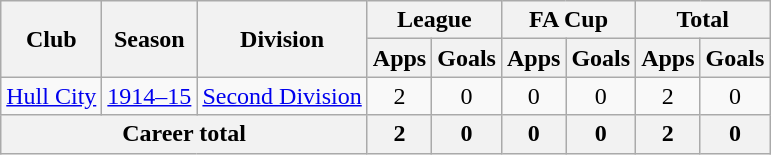<table class="wikitable" style="text-align:center;">
<tr>
<th rowspan="2">Club</th>
<th rowspan="2">Season</th>
<th rowspan="2">Division</th>
<th colspan="2">League</th>
<th colspan="2">FA Cup</th>
<th colspan="2">Total</th>
</tr>
<tr>
<th>Apps</th>
<th>Goals</th>
<th>Apps</th>
<th>Goals</th>
<th>Apps</th>
<th>Goals</th>
</tr>
<tr>
<td><a href='#'>Hull City</a></td>
<td><a href='#'>1914–15</a></td>
<td><a href='#'>Second Division</a></td>
<td>2</td>
<td>0</td>
<td>0</td>
<td>0</td>
<td>2</td>
<td>0</td>
</tr>
<tr>
<th colspan="3">Career total</th>
<th>2</th>
<th>0</th>
<th>0</th>
<th>0</th>
<th>2</th>
<th>0</th>
</tr>
</table>
